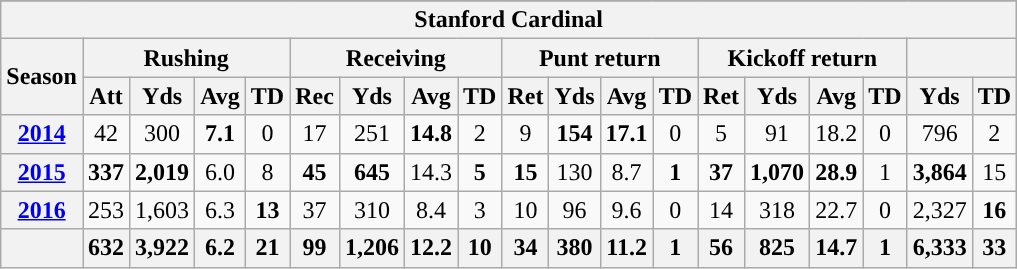<table class=wikitable style="text-align:center;">
<tr>
</tr>
<tr>
<th colspan="23">Stanford Cardinal</th>
</tr>
<tr>
<th rowspan="2">Season</th>
<th colspan="4">Rushing</th>
<th colspan="4">Receiving</th>
<th colspan="4">Punt return</th>
<th colspan="4">Kickoff return</th>
<th colspan="2"></th>
</tr>
<tr>
<th>Att</th>
<th>Yds</th>
<th>Avg</th>
<th>TD</th>
<th>Rec</th>
<th>Yds</th>
<th>Avg</th>
<th>TD</th>
<th>Ret</th>
<th>Yds</th>
<th>Avg</th>
<th>TD</th>
<th>Ret</th>
<th>Yds</th>
<th>Avg</th>
<th>TD</th>
<th>Yds</th>
<th>TD</th>
</tr>
<tr>
<th><a href='#'>2014</a></th>
<td>42</td>
<td>300</td>
<td><strong>7.1</strong></td>
<td>0</td>
<td>17</td>
<td>251</td>
<td><strong>14.8</strong></td>
<td>2</td>
<td>9</td>
<td><strong>154</strong></td>
<td><strong>17.1</strong></td>
<td>0</td>
<td>5</td>
<td>91</td>
<td>18.2</td>
<td>0</td>
<td>796</td>
<td>2</td>
</tr>
<tr>
<th><a href='#'>2015</a></th>
<td><strong>337</strong></td>
<td><strong>2,019</strong></td>
<td>6.0</td>
<td>8</td>
<td><strong>45</strong></td>
<td><strong>645</strong></td>
<td>14.3</td>
<td><strong>5</strong></td>
<td><strong>15</strong></td>
<td>130</td>
<td>8.7</td>
<td><strong>1</strong></td>
<td><strong>37</strong></td>
<td><strong>1,070</strong></td>
<td><strong>28.9</strong></td>
<td>1</td>
<td><strong>3,864</strong></td>
<td>15</td>
</tr>
<tr>
<th><a href='#'>2016</a></th>
<td>253</td>
<td>1,603</td>
<td>6.3</td>
<td><strong>13</strong></td>
<td>37</td>
<td>310</td>
<td>8.4</td>
<td>3</td>
<td>10</td>
<td>96</td>
<td>9.6</td>
<td>0</td>
<td>14</td>
<td>318</td>
<td>22.7</td>
<td>0</td>
<td>2,327</td>
<td><strong>16</strong></td>
</tr>
<tr>
<th></th>
<th>632</th>
<th>3,922</th>
<th>6.2</th>
<th>21</th>
<th>99</th>
<th>1,206</th>
<th>12.2</th>
<th>10</th>
<th>34</th>
<th>380</th>
<th>11.2</th>
<th>1</th>
<th>56</th>
<th>825</th>
<th>14.7</th>
<th>1</th>
<th>6,333</th>
<th>33</th>
</tr>
</table>
